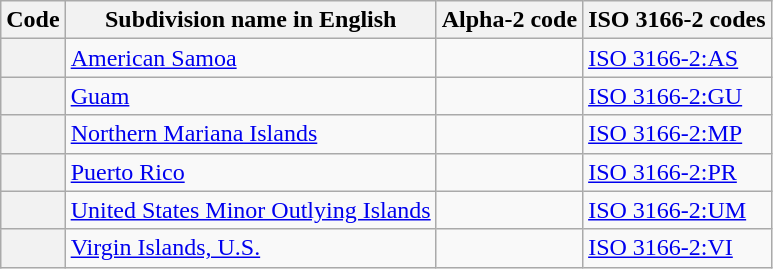<table class="wikitable sortable plainrowheaders">
<tr>
<th scope="col">Code</th>
<th scope="col">Subdivision name in English</th>
<th scope="col">Alpha-2 code</th>
<th scope="col">ISO 3166-2 codes</th>
</tr>
<tr>
<th scope="row"></th>
<td><a href='#'>American Samoa</a></td>
<td></td>
<td><a href='#'>ISO 3166-2:AS</a></td>
</tr>
<tr>
<th scope="row"></th>
<td><a href='#'>Guam</a></td>
<td></td>
<td><a href='#'>ISO 3166-2:GU</a></td>
</tr>
<tr>
<th scope="row"></th>
<td><a href='#'>Northern Mariana Islands</a></td>
<td></td>
<td><a href='#'>ISO 3166-2:MP</a></td>
</tr>
<tr>
<th scope="row"></th>
<td><a href='#'>Puerto Rico</a></td>
<td></td>
<td><a href='#'>ISO 3166-2:PR</a></td>
</tr>
<tr>
<th scope="row"></th>
<td><a href='#'>United States Minor Outlying Islands</a></td>
<td></td>
<td><a href='#'>ISO 3166-2:UM</a></td>
</tr>
<tr>
<th scope="row"></th>
<td><a href='#'>Virgin Islands, U.S.</a></td>
<td></td>
<td><a href='#'>ISO 3166-2:VI</a></td>
</tr>
</table>
